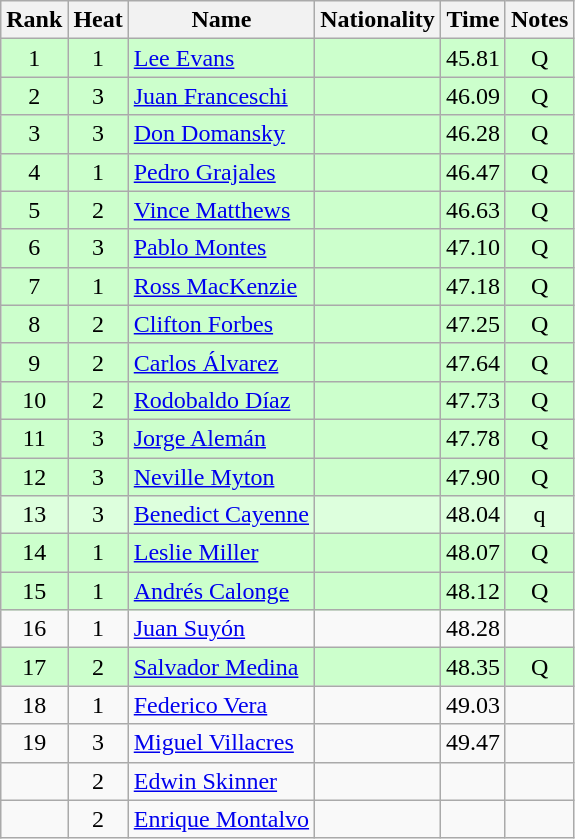<table class="wikitable sortable" style="text-align:center">
<tr>
<th>Rank</th>
<th>Heat</th>
<th>Name</th>
<th>Nationality</th>
<th>Time</th>
<th>Notes</th>
</tr>
<tr bgcolor=ccffcc>
<td>1</td>
<td>1</td>
<td align=left><a href='#'>Lee Evans</a></td>
<td align=left></td>
<td>45.81</td>
<td>Q</td>
</tr>
<tr bgcolor=ccffcc>
<td>2</td>
<td>3</td>
<td align=left><a href='#'>Juan Franceschi</a></td>
<td align=left></td>
<td>46.09</td>
<td>Q</td>
</tr>
<tr bgcolor=ccffcc>
<td>3</td>
<td>3</td>
<td align=left><a href='#'>Don Domansky</a></td>
<td align=left></td>
<td>46.28</td>
<td>Q</td>
</tr>
<tr bgcolor=ccffcc>
<td>4</td>
<td>1</td>
<td align=left><a href='#'>Pedro Grajales</a></td>
<td align=left></td>
<td>46.47</td>
<td>Q</td>
</tr>
<tr bgcolor=ccffcc>
<td>5</td>
<td>2</td>
<td align=left><a href='#'>Vince Matthews</a></td>
<td align=left></td>
<td>46.63</td>
<td>Q</td>
</tr>
<tr bgcolor=ccffcc>
<td>6</td>
<td>3</td>
<td align=left><a href='#'>Pablo Montes</a></td>
<td align=left></td>
<td>47.10</td>
<td>Q</td>
</tr>
<tr bgcolor=ccffcc>
<td>7</td>
<td>1</td>
<td align=left><a href='#'>Ross MacKenzie</a></td>
<td align=left></td>
<td>47.18</td>
<td>Q</td>
</tr>
<tr bgcolor=ccffcc>
<td>8</td>
<td>2</td>
<td align=left><a href='#'>Clifton Forbes</a></td>
<td align=left></td>
<td>47.25</td>
<td>Q</td>
</tr>
<tr bgcolor=ccffcc>
<td>9</td>
<td>2</td>
<td align=left><a href='#'>Carlos Álvarez</a></td>
<td align=left></td>
<td>47.64</td>
<td>Q</td>
</tr>
<tr bgcolor=ccffcc>
<td>10</td>
<td>2</td>
<td align=left><a href='#'>Rodobaldo Díaz</a></td>
<td align=left></td>
<td>47.73</td>
<td>Q</td>
</tr>
<tr bgcolor=ccffcc>
<td>11</td>
<td>3</td>
<td align=left><a href='#'>Jorge Alemán</a></td>
<td align=left></td>
<td>47.78</td>
<td>Q</td>
</tr>
<tr bgcolor=ccffcc>
<td>12</td>
<td>3</td>
<td align=left><a href='#'>Neville Myton</a></td>
<td align=left></td>
<td>47.90</td>
<td>Q</td>
</tr>
<tr bgcolor=ddffdd>
<td>13</td>
<td>3</td>
<td align=left><a href='#'>Benedict Cayenne</a></td>
<td align=left></td>
<td>48.04</td>
<td>q</td>
</tr>
<tr bgcolor=ccffcc>
<td>14</td>
<td>1</td>
<td align=left><a href='#'>Leslie Miller</a></td>
<td align=left></td>
<td>48.07</td>
<td>Q</td>
</tr>
<tr bgcolor=ccffcc>
<td>15</td>
<td>1</td>
<td align=left><a href='#'>Andrés Calonge</a></td>
<td align=left></td>
<td>48.12</td>
<td>Q</td>
</tr>
<tr>
<td>16</td>
<td>1</td>
<td align=left><a href='#'>Juan Suyón</a></td>
<td align=left></td>
<td>48.28</td>
<td></td>
</tr>
<tr bgcolor=ccffcc>
<td>17</td>
<td>2</td>
<td align=left><a href='#'>Salvador Medina</a></td>
<td align=left></td>
<td>48.35</td>
<td>Q</td>
</tr>
<tr>
<td>18</td>
<td>1</td>
<td align=left><a href='#'>Federico Vera</a></td>
<td align=left></td>
<td>49.03</td>
<td></td>
</tr>
<tr>
<td>19</td>
<td>3</td>
<td align=left><a href='#'>Miguel Villacres</a></td>
<td align=left></td>
<td>49.47</td>
<td></td>
</tr>
<tr>
<td></td>
<td>2</td>
<td align=left><a href='#'>Edwin Skinner</a></td>
<td align=left></td>
<td></td>
<td></td>
</tr>
<tr>
<td></td>
<td>2</td>
<td align=left><a href='#'>Enrique Montalvo</a></td>
<td align=left></td>
<td></td>
<td></td>
</tr>
</table>
